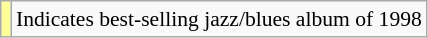<table class="wikitable" style="font-size:90%;">
<tr>
<td style="background-color:#FFFF99"></td>
<td>Indicates best-selling jazz/blues album of 1998</td>
</tr>
</table>
